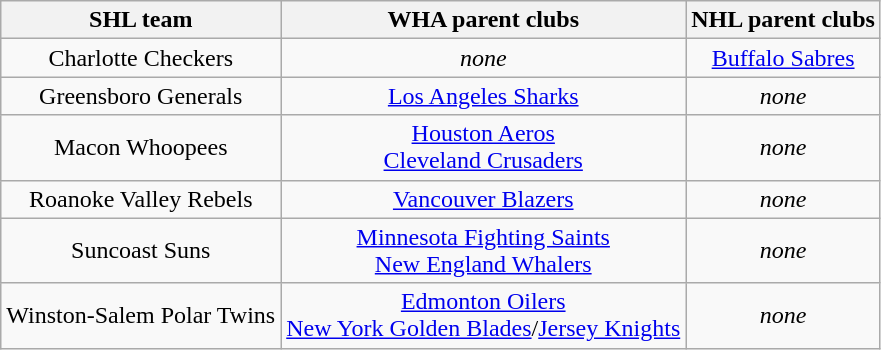<table class="wikitable">
<tr>
<th>SHL team</th>
<th>WHA parent clubs</th>
<th>NHL parent clubs</th>
</tr>
<tr align="center">
<td>Charlotte Checkers</td>
<td><em>none</em></td>
<td><a href='#'>Buffalo Sabres</a></td>
</tr>
<tr align="center">
<td>Greensboro Generals</td>
<td><a href='#'>Los Angeles Sharks</a></td>
<td><em>none</em></td>
</tr>
<tr align="center">
<td>Macon Whoopees</td>
<td><a href='#'>Houston Aeros</a><br><a href='#'>Cleveland Crusaders</a></td>
<td><em>none</em></td>
</tr>
<tr align="center">
<td>Roanoke Valley Rebels</td>
<td><a href='#'>Vancouver Blazers</a></td>
<td><em>none</em></td>
</tr>
<tr align="center">
<td>Suncoast Suns</td>
<td><a href='#'>Minnesota Fighting Saints</a><br><a href='#'>New England Whalers</a></td>
<td><em>none</em></td>
</tr>
<tr align="center">
<td>Winston-Salem Polar Twins</td>
<td><a href='#'>Edmonton Oilers</a><br><a href='#'>New York Golden Blades</a>/<a href='#'>Jersey Knights</a></td>
<td><em>none</em></td>
</tr>
</table>
